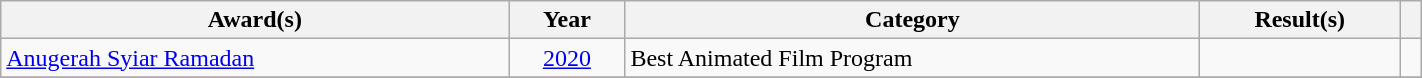<table class="wikitable" width="75%">
<tr>
<th>Award(s)</th>
<th>Year</th>
<th>Category</th>
<th>Result(s)</th>
<th></th>
</tr>
<tr>
<td><a href='#'>Anugerah Syiar Ramadan</a></td>
<td align=center><a href='#'>2020</a></td>
<td>Best Animated Film Program</td>
<td></td>
<td align="center"></td>
</tr>
<tr>
</tr>
</table>
